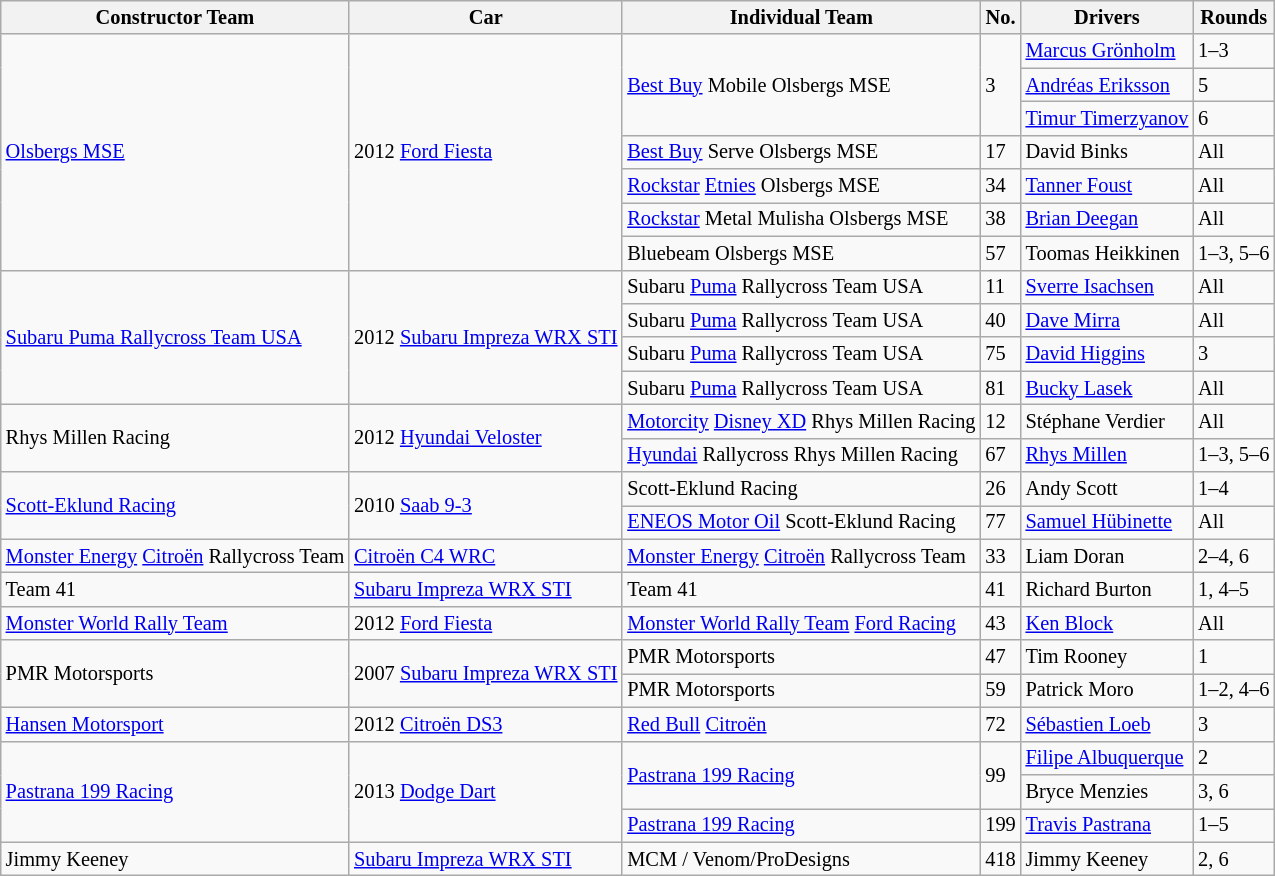<table class="wikitable" style="font-size: 85%">
<tr>
<th>Constructor Team</th>
<th>Car</th>
<th>Individual Team</th>
<th>No.</th>
<th>Drivers</th>
<th>Rounds</th>
</tr>
<tr>
<td rowspan="7"> <a href='#'>Olsbergs MSE</a></td>
<td rowspan="7">2012 <a href='#'>Ford Fiesta</a></td>
<td rowspan="3"><a href='#'>Best Buy</a> Mobile Olsbergs MSE</td>
<td rowspan="3">3</td>
<td> <a href='#'>Marcus Grönholm</a></td>
<td>1–3</td>
</tr>
<tr>
<td> <a href='#'>Andréas Eriksson</a></td>
<td>5</td>
</tr>
<tr>
<td> <a href='#'>Timur Timerzyanov</a></td>
<td>6</td>
</tr>
<tr>
<td><a href='#'>Best Buy</a> Serve Olsbergs MSE</td>
<td>17</td>
<td> David Binks</td>
<td>All</td>
</tr>
<tr>
<td><a href='#'>Rockstar</a> <a href='#'>Etnies</a> Olsbergs MSE</td>
<td>34</td>
<td> <a href='#'>Tanner Foust</a></td>
<td>All</td>
</tr>
<tr>
<td><a href='#'>Rockstar</a> Metal Mulisha Olsbergs MSE</td>
<td>38</td>
<td> <a href='#'>Brian Deegan</a></td>
<td>All</td>
</tr>
<tr>
<td>Bluebeam  Olsbergs MSE</td>
<td>57</td>
<td> Toomas Heikkinen</td>
<td>1–3, 5–6</td>
</tr>
<tr>
<td rowspan="4"> <a href='#'>Subaru Puma Rallycross Team USA</a></td>
<td rowspan="4">2012 <a href='#'>Subaru Impreza WRX STI</a></td>
<td>Subaru <a href='#'>Puma</a> Rallycross Team USA</td>
<td>11</td>
<td> <a href='#'>Sverre Isachsen</a></td>
<td>All</td>
</tr>
<tr>
<td>Subaru <a href='#'>Puma</a> Rallycross Team USA</td>
<td>40</td>
<td> <a href='#'>Dave Mirra</a></td>
<td>All</td>
</tr>
<tr>
<td>Subaru <a href='#'>Puma</a> Rallycross Team USA</td>
<td>75</td>
<td> <a href='#'>David Higgins</a></td>
<td>3</td>
</tr>
<tr>
<td>Subaru <a href='#'>Puma</a> Rallycross Team USA</td>
<td>81</td>
<td> <a href='#'>Bucky Lasek</a></td>
<td>All</td>
</tr>
<tr>
<td rowspan="2"> Rhys Millen Racing</td>
<td rowspan="2">2012 <a href='#'>Hyundai Veloster</a></td>
<td><a href='#'>Motorcity</a> <a href='#'>Disney XD</a> Rhys Millen Racing</td>
<td>12</td>
<td> Stéphane Verdier</td>
<td>All</td>
</tr>
<tr>
<td><a href='#'>Hyundai</a> Rallycross Rhys Millen Racing</td>
<td>67</td>
<td> <a href='#'>Rhys Millen</a></td>
<td>1–3, 5–6</td>
</tr>
<tr>
<td rowspan="2"> <a href='#'>Scott-Eklund Racing</a></td>
<td rowspan="2">2010 <a href='#'>Saab 9-3</a></td>
<td>Scott-Eklund Racing</td>
<td>26</td>
<td> Andy Scott</td>
<td>1–4</td>
</tr>
<tr>
<td><a href='#'>ENEOS Motor Oil</a> Scott-Eklund Racing</td>
<td>77</td>
<td> <a href='#'>Samuel Hübinette</a></td>
<td>All</td>
</tr>
<tr>
<td rowspan="1"> <a href='#'>Monster Energy</a> <a href='#'>Citroën</a> Rallycross Team</td>
<td rowspan="1"><a href='#'>Citroën C4 WRC</a></td>
<td><a href='#'>Monster Energy</a> <a href='#'>Citroën</a> Rallycross Team</td>
<td>33</td>
<td> Liam Doran</td>
<td>2–4, 6</td>
</tr>
<tr>
<td rowspan="1"> Team 41</td>
<td rowspan="1"><a href='#'>Subaru Impreza WRX STI</a></td>
<td>Team 41</td>
<td>41</td>
<td> Richard Burton</td>
<td>1, 4–5</td>
</tr>
<tr>
<td rowspan="1"> <a href='#'>Monster World Rally Team</a></td>
<td rowspan="1">2012 <a href='#'>Ford Fiesta</a></td>
<td><a href='#'>Monster World Rally Team</a> <a href='#'>Ford Racing</a></td>
<td>43</td>
<td> <a href='#'>Ken Block</a></td>
<td>All</td>
</tr>
<tr>
<td rowspan="2"> PMR Motorsports</td>
<td rowspan="2">2007 <a href='#'>Subaru Impreza WRX STI</a></td>
<td>PMR Motorsports</td>
<td>47</td>
<td> Tim Rooney</td>
<td>1</td>
</tr>
<tr>
<td>PMR Motorsports</td>
<td>59</td>
<td> Patrick Moro</td>
<td>1–2, 4–6</td>
</tr>
<tr>
<td> <a href='#'>Hansen Motorsport</a></td>
<td>2012 <a href='#'>Citroën DS3</a></td>
<td><a href='#'>Red Bull</a> <a href='#'>Citroën</a></td>
<td>72</td>
<td> <a href='#'>Sébastien Loeb</a></td>
<td>3</td>
</tr>
<tr>
<td rowspan="3"> <a href='#'>Pastrana 199 Racing</a></td>
<td rowspan="3">2013 <a href='#'>Dodge Dart</a></td>
<td rowspan="2"><a href='#'>Pastrana 199 Racing</a></td>
<td rowspan="2">99</td>
<td> <a href='#'>Filipe Albuquerque</a></td>
<td>2</td>
</tr>
<tr>
<td> Bryce Menzies</td>
<td>3, 6</td>
</tr>
<tr>
<td><a href='#'>Pastrana 199 Racing</a></td>
<td>199</td>
<td> <a href='#'>Travis Pastrana</a></td>
<td>1–5</td>
</tr>
<tr>
<td> Jimmy Keeney</td>
<td><a href='#'>Subaru Impreza WRX STI</a></td>
<td>MCM / Venom/ProDesigns</td>
<td>418</td>
<td> Jimmy Keeney</td>
<td>2, 6</td>
</tr>
</table>
